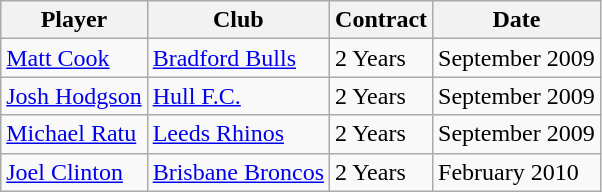<table class="wikitable">
<tr>
<th>Player</th>
<th>Club</th>
<th>Contract</th>
<th>Date</th>
</tr>
<tr>
<td> <a href='#'>Matt Cook</a></td>
<td> <a href='#'>Bradford Bulls</a></td>
<td>2 Years</td>
<td>September 2009</td>
</tr>
<tr>
<td> <a href='#'>Josh Hodgson</a></td>
<td> <a href='#'>Hull F.C.</a></td>
<td>2 Years</td>
<td>September 2009</td>
</tr>
<tr>
<td> <a href='#'>Michael Ratu</a></td>
<td> <a href='#'>Leeds Rhinos</a></td>
<td>2 Years</td>
<td>September 2009</td>
</tr>
<tr>
<td> <a href='#'>Joel Clinton</a></td>
<td> <a href='#'>Brisbane Broncos</a></td>
<td>2 Years</td>
<td>February 2010</td>
</tr>
</table>
